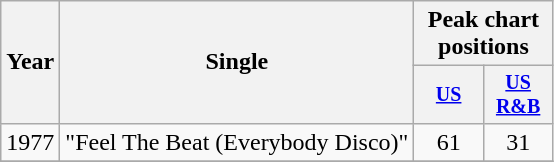<table class="wikitable" style="text-align:center;">
<tr>
<th rowspan="2">Year</th>
<th rowspan="2">Single</th>
<th colspan="2">Peak chart positions</th>
</tr>
<tr style="font-size:smaller;">
<th width="40"><a href='#'>US</a><br></th>
<th width="40"><a href='#'>US<br>R&B</a><br></th>
</tr>
<tr>
<td rowspan="1">1977</td>
<td align="left">"Feel The Beat (Everybody Disco)"</td>
<td>61</td>
<td>31</td>
</tr>
<tr>
</tr>
</table>
